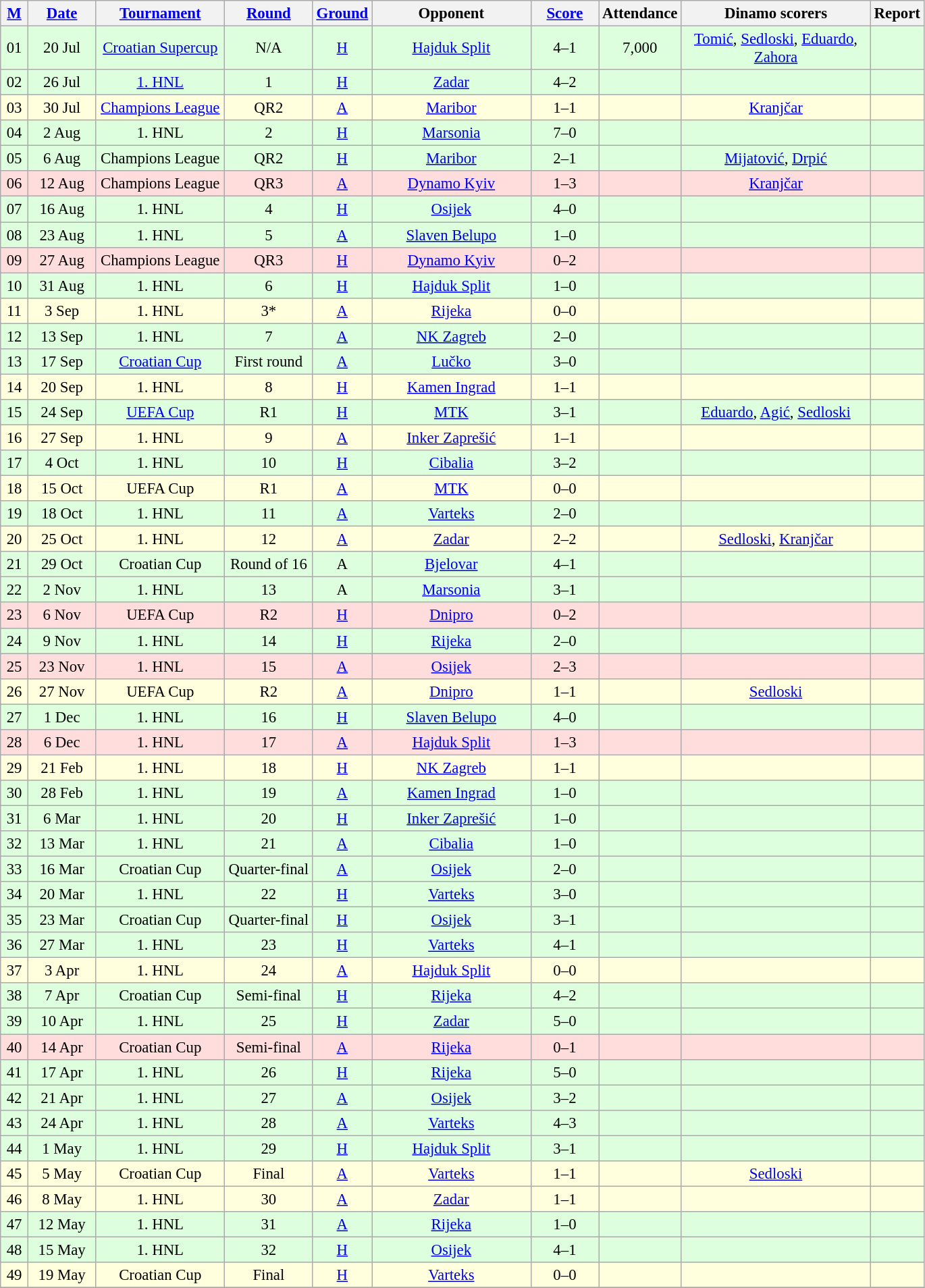<table class="wikitable sortable" style="text-align: center; font-size:95%;">
<tr>
<th width="20"><a href='#'>M</a></th>
<th width="60"><a href='#'>Date</a><br></th>
<th width="120"><a href='#'>Tournament</a><br></th>
<th width="80"><a href='#'>Round</a><br></th>
<th width="20"><a href='#'>Ground</a><br></th>
<th width="150">Opponent<br></th>
<th width="60"><a href='#'>Score</a><br></th>
<th width="40">Attendance<br></th>
<th width="180">Dinamo scorers</th>
<th>Report</th>
</tr>
<tr bgcolor="#ddffdd">
<td>01</td>
<td>20 Jul</td>
<td><a href='#'>Croatian Supercup</a></td>
<td>N/A</td>
<td><a href='#'>H</a></td>
<td><a href='#'>Hajduk Split</a></td>
<td>4–1</td>
<td>7,000</td>
<td><a href='#'>Tomić</a>, <a href='#'>Sedloski</a>, <a href='#'>Eduardo</a>, <a href='#'>Zahora</a></td>
<td></td>
</tr>
<tr bgcolor="#ddffdd">
<td>02</td>
<td>26 Jul</td>
<td><a href='#'>1. HNL</a></td>
<td>1</td>
<td><a href='#'>H</a></td>
<td><a href='#'>Zadar</a></td>
<td>4–2</td>
<td></td>
<td></td>
<td></td>
</tr>
<tr bgcolor="#ffffdd">
<td>03</td>
<td>30 Jul</td>
<td><a href='#'>Champions League</a></td>
<td>QR2</td>
<td><a href='#'>A</a> </td>
<td><a href='#'>Maribor</a> </td>
<td>1–1</td>
<td></td>
<td><a href='#'>Kranjčar</a></td>
<td></td>
</tr>
<tr bgcolor="#ddffdd">
<td>04</td>
<td>2 Aug</td>
<td>1. HNL</td>
<td>2</td>
<td><a href='#'>H</a></td>
<td><a href='#'>Marsonia</a></td>
<td>7–0</td>
<td></td>
<td></td>
<td></td>
</tr>
<tr bgcolor="#ddffdd">
<td>05</td>
<td>6 Aug</td>
<td>Champions League</td>
<td>QR2</td>
<td><a href='#'>H</a></td>
<td><a href='#'>Maribor</a> </td>
<td>2–1</td>
<td></td>
<td><a href='#'>Mijatović</a>, <a href='#'>Drpić</a></td>
<td></td>
</tr>
<tr bgcolor="#ffdddd">
<td>06</td>
<td>12 Aug</td>
<td>Champions League</td>
<td>QR3</td>
<td><a href='#'>A</a> </td>
<td><a href='#'>Dynamo Kyiv</a> </td>
<td>1–3</td>
<td></td>
<td><a href='#'>Kranjčar</a></td>
<td></td>
</tr>
<tr bgcolor="#ddffdd">
<td>07</td>
<td>16 Aug</td>
<td>1. HNL</td>
<td>4</td>
<td><a href='#'>H</a></td>
<td><a href='#'>Osijek</a></td>
<td>4–0</td>
<td></td>
<td></td>
<td></td>
</tr>
<tr bgcolor="#ddffdd">
<td>08</td>
<td>23 Aug</td>
<td>1. HNL</td>
<td>5</td>
<td><a href='#'>A</a></td>
<td><a href='#'>Slaven Belupo</a></td>
<td>1–0</td>
<td></td>
<td></td>
<td></td>
</tr>
<tr bgcolor="#ffdddd">
<td>09</td>
<td>27 Aug</td>
<td>Champions League</td>
<td>QR3</td>
<td><a href='#'>H</a></td>
<td><a href='#'>Dynamo Kyiv</a> </td>
<td>0–2</td>
<td></td>
<td></td>
<td></td>
</tr>
<tr bgcolor="#ddffdd">
<td>10</td>
<td>31 Aug</td>
<td>1. HNL</td>
<td>6</td>
<td><a href='#'>H</a></td>
<td><a href='#'>Hajduk Split</a></td>
<td>1–0</td>
<td></td>
<td></td>
<td></td>
</tr>
<tr bgcolor="#ffffdd">
<td>11</td>
<td>3 Sep</td>
<td>1. HNL</td>
<td>3*</td>
<td><a href='#'>A</a></td>
<td><a href='#'>Rijeka</a></td>
<td>0–0</td>
<td></td>
<td></td>
<td></td>
</tr>
<tr bgcolor="#ddffdd">
<td>12</td>
<td>13 Sep</td>
<td>1. HNL</td>
<td>7</td>
<td><a href='#'>A</a></td>
<td><a href='#'>NK Zagreb</a></td>
<td>2–0</td>
<td></td>
<td></td>
<td></td>
</tr>
<tr bgcolor="#ddffdd">
<td>13</td>
<td>17 Sep</td>
<td><a href='#'>Croatian Cup</a></td>
<td>First round</td>
<td><a href='#'>A</a></td>
<td><a href='#'>Lučko</a></td>
<td>3–0</td>
<td></td>
<td></td>
<td></td>
</tr>
<tr bgcolor="#ffffdd">
<td>14</td>
<td>20 Sep</td>
<td>1. HNL</td>
<td>8</td>
<td><a href='#'>H</a></td>
<td><a href='#'>Kamen Ingrad</a></td>
<td>1–1</td>
<td></td>
<td></td>
<td></td>
</tr>
<tr bgcolor="#ddffdd">
<td>15</td>
<td>24 Sep</td>
<td><a href='#'>UEFA Cup</a></td>
<td>R1</td>
<td><a href='#'>H</a></td>
<td><a href='#'>MTK</a> </td>
<td>3–1</td>
<td></td>
<td><a href='#'>Eduardo</a>, <a href='#'>Agić</a>, <a href='#'>Sedloski</a></td>
<td></td>
</tr>
<tr bgcolor="#ffffdd">
<td>16</td>
<td>27 Sep</td>
<td>1. HNL</td>
<td>9</td>
<td><a href='#'>A</a></td>
<td><a href='#'>Inker Zaprešić</a></td>
<td>1–1</td>
<td></td>
<td></td>
<td></td>
</tr>
<tr bgcolor="#ddffdd">
<td>17</td>
<td>4 Oct</td>
<td>1. HNL</td>
<td>10</td>
<td><a href='#'>H</a></td>
<td><a href='#'>Cibalia</a></td>
<td>3–2</td>
<td></td>
<td></td>
<td></td>
</tr>
<tr bgcolor="#ffffdd">
<td>18</td>
<td>15 Oct</td>
<td>UEFA Cup</td>
<td>R1</td>
<td><a href='#'>A</a> </td>
<td><a href='#'>MTK</a> </td>
<td>0–0</td>
<td></td>
<td></td>
<td></td>
</tr>
<tr bgcolor="#ddffdd">
<td>19</td>
<td>18 Oct</td>
<td>1. HNL</td>
<td>11</td>
<td><a href='#'>A</a></td>
<td><a href='#'>Varteks</a></td>
<td>2–0</td>
<td></td>
<td></td>
<td></td>
</tr>
<tr bgcolor="#ffffdd">
<td>20</td>
<td>25 Oct</td>
<td>1. HNL</td>
<td>12</td>
<td><a href='#'>A</a></td>
<td><a href='#'>Zadar</a></td>
<td>2–2</td>
<td></td>
<td><a href='#'>Sedloski</a>, <a href='#'>Kranjčar</a></td>
<td></td>
</tr>
<tr bgcolor="#ddffdd">
<td>21</td>
<td>29 Oct</td>
<td>Croatian Cup</td>
<td>Round of 16</td>
<td>A</td>
<td><a href='#'>Bjelovar</a></td>
<td>4–1</td>
<td></td>
<td></td>
<td></td>
</tr>
<tr bgcolor="#ddffdd">
<td>22</td>
<td>2 Nov</td>
<td>1. HNL</td>
<td>13</td>
<td>A</td>
<td><a href='#'>Marsonia</a></td>
<td>3–1</td>
<td></td>
<td></td>
<td></td>
</tr>
<tr bgcolor="#ffdddd">
<td>23</td>
<td>6 Nov</td>
<td>UEFA Cup</td>
<td>R2</td>
<td><a href='#'>H</a></td>
<td><a href='#'>Dnipro</a> </td>
<td>0–2</td>
<td></td>
<td></td>
<td></td>
</tr>
<tr bgcolor="#ddffdd">
<td>24</td>
<td>9 Nov</td>
<td>1. HNL</td>
<td>14</td>
<td><a href='#'>H</a></td>
<td><a href='#'>Rijeka</a></td>
<td>2–0</td>
<td></td>
<td></td>
<td></td>
</tr>
<tr bgcolor="#ffdddd">
<td>25</td>
<td>23 Nov</td>
<td>1. HNL</td>
<td>15</td>
<td><a href='#'>A</a></td>
<td><a href='#'>Osijek</a></td>
<td>2–3</td>
<td></td>
<td></td>
<td></td>
</tr>
<tr bgcolor="#ffffdd">
<td>26</td>
<td>27 Nov</td>
<td>UEFA Cup</td>
<td>R2</td>
<td><a href='#'>A</a> </td>
<td><a href='#'>Dnipro</a> </td>
<td>1–1</td>
<td></td>
<td><a href='#'>Sedloski</a></td>
<td></td>
</tr>
<tr bgcolor="#ddffdd">
<td>27</td>
<td>1 Dec</td>
<td>1. HNL</td>
<td>16</td>
<td><a href='#'>H</a></td>
<td><a href='#'>Slaven Belupo</a></td>
<td>4–0</td>
<td></td>
<td></td>
<td></td>
</tr>
<tr bgcolor="#ffdddd">
<td>28</td>
<td>6 Dec</td>
<td>1. HNL</td>
<td>17</td>
<td><a href='#'>A</a></td>
<td><a href='#'>Hajduk Split</a></td>
<td>1–3</td>
<td></td>
<td></td>
<td></td>
</tr>
<tr bgcolor="#ffffdd">
<td>29</td>
<td>21 Feb</td>
<td>1. HNL</td>
<td>18</td>
<td><a href='#'>H</a></td>
<td><a href='#'>NK Zagreb</a></td>
<td>1–1</td>
<td></td>
<td></td>
<td></td>
</tr>
<tr bgcolor="#ddffdd">
<td>30</td>
<td>28 Feb</td>
<td>1. HNL</td>
<td>19</td>
<td><a href='#'>A</a></td>
<td><a href='#'>Kamen Ingrad</a></td>
<td>1–0</td>
<td></td>
<td></td>
<td></td>
</tr>
<tr bgcolor="#ddffdd">
<td>31</td>
<td>6 Mar</td>
<td>1. HNL</td>
<td>20</td>
<td><a href='#'>H</a></td>
<td><a href='#'>Inker Zaprešić</a></td>
<td>1–0</td>
<td></td>
<td></td>
<td></td>
</tr>
<tr bgcolor="#ddffdd">
<td>32</td>
<td>13 Mar</td>
<td>1. HNL</td>
<td>21</td>
<td><a href='#'>A</a></td>
<td><a href='#'>Cibalia</a></td>
<td>1–0</td>
<td></td>
<td></td>
<td></td>
</tr>
<tr bgcolor="#ddffdd">
<td>33</td>
<td>16 Mar</td>
<td>Croatian Cup</td>
<td>Quarter-final</td>
<td><a href='#'>A</a></td>
<td><a href='#'>Osijek</a></td>
<td>2–0</td>
<td></td>
<td></td>
<td></td>
</tr>
<tr bgcolor="#ddffdd">
<td>34</td>
<td>20 Mar</td>
<td>1. HNL</td>
<td>22</td>
<td><a href='#'>H</a></td>
<td><a href='#'>Varteks</a></td>
<td>3–0</td>
<td></td>
<td></td>
<td></td>
</tr>
<tr bgcolor="#ddffdd">
<td>35</td>
<td>23 Mar</td>
<td>Croatian Cup</td>
<td>Quarter-final</td>
<td><a href='#'>H</a></td>
<td><a href='#'>Osijek</a></td>
<td>3–1</td>
<td></td>
<td></td>
<td></td>
</tr>
<tr bgcolor="#ddffdd">
<td>36</td>
<td>27 Mar</td>
<td>1. HNL</td>
<td>23</td>
<td><a href='#'>H</a></td>
<td><a href='#'>Varteks</a></td>
<td>4–1</td>
<td></td>
<td></td>
<td></td>
</tr>
<tr bgcolor="#ffffdd">
<td>37</td>
<td>3 Apr</td>
<td>1. HNL</td>
<td>24</td>
<td><a href='#'>A</a></td>
<td><a href='#'>Hajduk Split</a></td>
<td>0–0</td>
<td></td>
<td></td>
<td></td>
</tr>
<tr bgcolor="#ddffdd">
<td>38</td>
<td>7 Apr</td>
<td>Croatian Cup</td>
<td>Semi-final</td>
<td><a href='#'>H</a></td>
<td><a href='#'>Rijeka</a></td>
<td>4–2</td>
<td></td>
<td></td>
<td></td>
</tr>
<tr bgcolor="#ddffdd">
<td>39</td>
<td>10 Apr</td>
<td>1. HNL</td>
<td>25</td>
<td><a href='#'>H</a></td>
<td><a href='#'>Zadar</a></td>
<td>5–0</td>
<td></td>
<td></td>
<td></td>
</tr>
<tr bgcolor="#ffdddd">
<td>40</td>
<td>14 Apr</td>
<td>Croatian Cup</td>
<td>Semi-final</td>
<td><a href='#'>A</a></td>
<td><a href='#'>Rijeka</a></td>
<td>0–1</td>
<td></td>
<td></td>
<td></td>
</tr>
<tr bgcolor="#ddffdd">
<td>41</td>
<td>17 Apr</td>
<td>1. HNL</td>
<td>26</td>
<td><a href='#'>H</a></td>
<td><a href='#'>Rijeka</a></td>
<td>5–0</td>
<td></td>
<td></td>
<td></td>
</tr>
<tr bgcolor="#ddffdd">
<td>42</td>
<td>21 Apr</td>
<td>1. HNL</td>
<td>27</td>
<td><a href='#'>A</a></td>
<td><a href='#'>Osijek</a></td>
<td>3–2</td>
<td></td>
<td></td>
<td></td>
</tr>
<tr bgcolor="#ddffdd">
<td>43</td>
<td>24 Apr</td>
<td>1. HNL</td>
<td>28</td>
<td><a href='#'>A</a></td>
<td><a href='#'>Varteks</a></td>
<td>4–3</td>
<td></td>
<td></td>
<td></td>
</tr>
<tr bgcolor="#ddffdd">
<td>44</td>
<td>1 May</td>
<td>1. HNL</td>
<td>29</td>
<td><a href='#'>H</a></td>
<td><a href='#'>Hajduk Split</a></td>
<td>3–1</td>
<td></td>
<td></td>
<td></td>
</tr>
<tr bgcolor="#ffffdd">
<td>45</td>
<td>5 May</td>
<td>Croatian Cup</td>
<td>Final</td>
<td><a href='#'>A</a></td>
<td><a href='#'>Varteks</a></td>
<td>1–1</td>
<td></td>
<td><a href='#'>Sedloski</a></td>
<td></td>
</tr>
<tr bgcolor="#ffffdd">
<td>46</td>
<td>8 May</td>
<td>1. HNL</td>
<td>30</td>
<td><a href='#'>A</a></td>
<td><a href='#'>Zadar</a></td>
<td>1–1</td>
<td></td>
<td></td>
<td></td>
</tr>
<tr bgcolor="#ddffdd">
<td>47</td>
<td>12 May</td>
<td>1. HNL</td>
<td>31</td>
<td><a href='#'>A</a></td>
<td><a href='#'>Rijeka</a></td>
<td>1–0</td>
<td></td>
<td></td>
<td></td>
</tr>
<tr bgcolor="#ddffdd">
<td>48</td>
<td>15 May</td>
<td>1. HNL</td>
<td>32</td>
<td><a href='#'>H</a></td>
<td><a href='#'>Osijek</a></td>
<td>4–1</td>
<td></td>
<td></td>
<td></td>
</tr>
<tr bgcolor="#ffffdd">
<td>49</td>
<td>19 May</td>
<td>Croatian Cup</td>
<td>Final</td>
<td><a href='#'>H</a></td>
<td><a href='#'>Varteks</a></td>
<td>0–0</td>
<td></td>
<td></td>
<td></td>
</tr>
<tr>
</tr>
</table>
